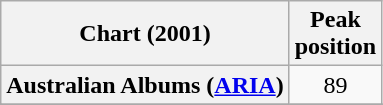<table class="wikitable sortable plainrowheaders" style="text-align:center">
<tr>
<th>Chart (2001)</th>
<th>Peak<br>position</th>
</tr>
<tr>
<th scope="row">Australian Albums (<a href='#'>ARIA</a>)</th>
<td>89</td>
</tr>
<tr>
</tr>
<tr>
</tr>
<tr>
</tr>
<tr>
</tr>
<tr>
</tr>
<tr>
</tr>
<tr>
</tr>
</table>
